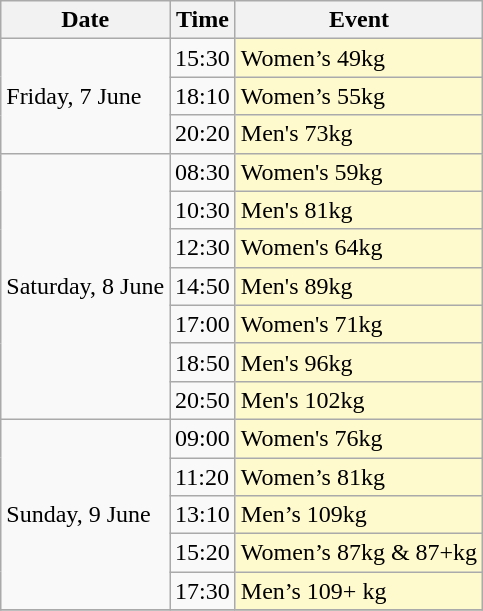<table class=wikitable>
<tr>
<th>Date</th>
<th>Time</th>
<th>Event</th>
</tr>
<tr>
<td rowspan="3">Friday, 7 June</td>
<td>15:30</td>
<td style=background:lemonchiffon>Women’s 49kg</td>
</tr>
<tr>
<td>18:10</td>
<td style=background:lemonchiffon>Women’s 55kg</td>
</tr>
<tr>
<td>20:20</td>
<td style=background:lemonchiffon>Men's 73kg</td>
</tr>
<tr>
<td rowspan="7">Saturday, 8 June</td>
<td>08:30</td>
<td style=background:lemonchiffon>Women's 59kg</td>
</tr>
<tr>
<td>10:30</td>
<td style=background:lemonchiffon>Men's 81kg</td>
</tr>
<tr>
<td>12:30</td>
<td style=background:lemonchiffon>Women's 64kg</td>
</tr>
<tr>
<td>14:50</td>
<td style=background:lemonchiffon>Men's 89kg</td>
</tr>
<tr>
<td>17:00</td>
<td style=background:lemonchiffon>Women's 71kg</td>
</tr>
<tr>
<td>18:50</td>
<td style=background:lemonchiffon>Men's 96kg</td>
</tr>
<tr>
<td>20:50</td>
<td style=background:lemonchiffon>Men's 102kg</td>
</tr>
<tr>
<td rowspan="5">Sunday, 9 June</td>
<td>09:00</td>
<td style=background:lemonchiffon>Women's 76kg</td>
</tr>
<tr>
<td>11:20</td>
<td style=background:lemonchiffon>Women’s 81kg</td>
</tr>
<tr>
<td>13:10</td>
<td style=background:lemonchiffon>Men’s 109kg</td>
</tr>
<tr>
<td>15:20</td>
<td style=background:lemonchiffon>Women’s 87kg & 87+kg</td>
</tr>
<tr>
<td>17:30</td>
<td style=background:lemonchiffon>Men’s 109+ kg</td>
</tr>
<tr>
</tr>
</table>
